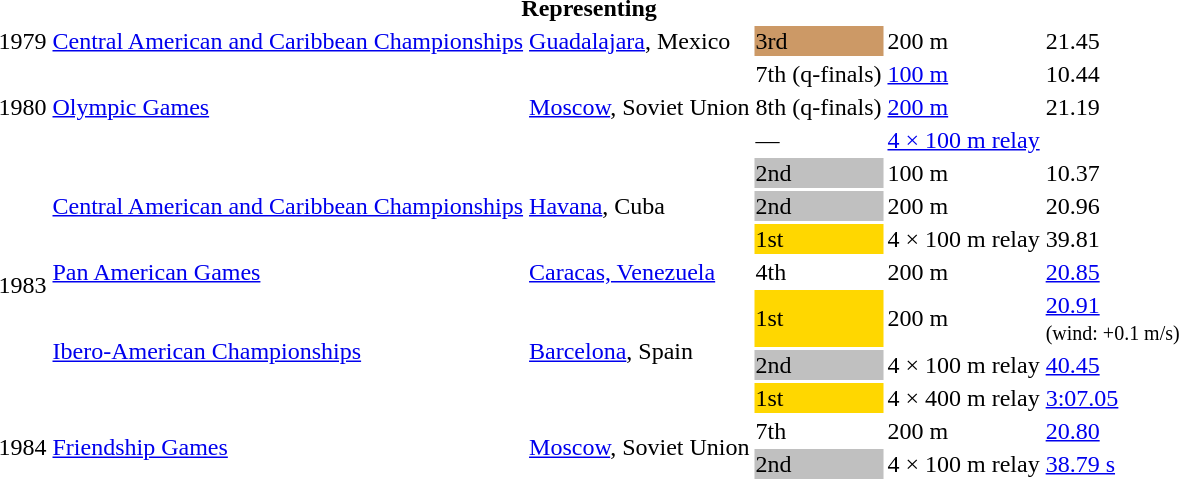<table>
<tr>
<th colspan="6">Representing </th>
</tr>
<tr>
<td>1979</td>
<td><a href='#'>Central American and Caribbean Championships</a></td>
<td><a href='#'>Guadalajara</a>, Mexico</td>
<td bgcolor="cc9966">3rd</td>
<td>200 m</td>
<td>21.45</td>
</tr>
<tr>
<td rowspan=3>1980</td>
<td rowspan=3><a href='#'>Olympic Games</a></td>
<td rowspan=3><a href='#'>Moscow</a>, Soviet Union</td>
<td>7th (q-finals)</td>
<td><a href='#'>100 m</a></td>
<td>10.44</td>
</tr>
<tr>
<td>8th (q-finals)</td>
<td><a href='#'>200 m</a></td>
<td>21.19</td>
</tr>
<tr>
<td>—</td>
<td><a href='#'>4 × 100 m relay</a></td>
<td></td>
</tr>
<tr>
<td rowspan=7>1983</td>
<td rowspan=3><a href='#'>Central American and Caribbean Championships</a></td>
<td rowspan=3><a href='#'>Havana</a>, Cuba</td>
<td bgcolor="silver">2nd</td>
<td>100 m</td>
<td>10.37</td>
</tr>
<tr>
<td bgcolor="silver">2nd</td>
<td>200 m</td>
<td>20.96</td>
</tr>
<tr>
<td bgcolor=gold>1st</td>
<td>4 × 100 m relay</td>
<td>39.81</td>
</tr>
<tr>
<td><a href='#'>Pan American Games</a></td>
<td><a href='#'>Caracas, Venezuela</a></td>
<td>4th</td>
<td>200 m</td>
<td><a href='#'>20.85</a></td>
</tr>
<tr>
<td rowspan=3><a href='#'>Ibero-American Championships</a></td>
<td rowspan=3><a href='#'>Barcelona</a>, Spain</td>
<td bgcolor=gold>1st</td>
<td>200 m</td>
<td><a href='#'>20.91</a><br><small>(wind: +0.1 m/s)</small></td>
</tr>
<tr>
<td bgcolor=silver>2nd</td>
<td>4 × 100 m relay</td>
<td><a href='#'>40.45</a></td>
</tr>
<tr>
<td bgcolor=gold>1st</td>
<td>4 × 400 m relay</td>
<td><a href='#'>3:07.05</a></td>
</tr>
<tr>
<td rowspan=2>1984</td>
<td rowspan=2><a href='#'>Friendship Games</a></td>
<td rowspan=2><a href='#'>Moscow</a>, Soviet Union</td>
<td>7th</td>
<td>200 m</td>
<td><a href='#'>20.80</a></td>
</tr>
<tr>
<td bgcolor="silver">2nd</td>
<td>4 × 100 m relay</td>
<td><a href='#'>38.79 s</a></td>
</tr>
</table>
